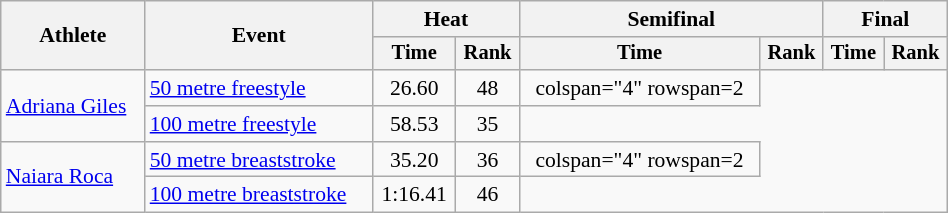<table class="wikitable" style="text-align:center; font-size:90%; width:50%;">
<tr>
<th rowspan="2">Athlete</th>
<th rowspan="2">Event</th>
<th colspan="2">Heat</th>
<th colspan="2">Semifinal</th>
<th colspan="2">Final</th>
</tr>
<tr style="font-size:95%">
<th>Time</th>
<th>Rank</th>
<th>Time</th>
<th>Rank</th>
<th>Time</th>
<th>Rank</th>
</tr>
<tr>
<td align=left rowspan=2><a href='#'>Adriana Giles</a></td>
<td align=left><a href='#'>50 metre freestyle</a></td>
<td>26.60</td>
<td>48</td>
<td>colspan="4" rowspan=2 </td>
</tr>
<tr align=center>
<td align=left><a href='#'>100 metre freestyle</a></td>
<td>58.53</td>
<td>35</td>
</tr>
<tr>
<td align=left rowspan=2><a href='#'>Naiara Roca</a></td>
<td align=left><a href='#'>50 metre breaststroke</a></td>
<td>35.20</td>
<td>36</td>
<td>colspan="4" rowspan=2 </td>
</tr>
<tr>
<td align=left><a href='#'>100 metre breaststroke</a></td>
<td>1:16.41</td>
<td>46</td>
</tr>
</table>
